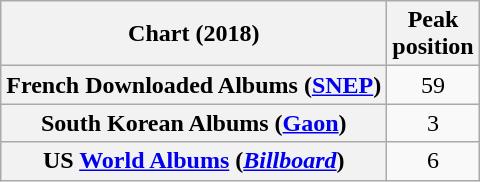<table class="wikitable plainrowheaders sortable" style="text-align:center">
<tr>
<th scope="col">Chart (2018)</th>
<th scope="col">Peak<br>position</th>
</tr>
<tr>
<th scope="row">French Downloaded Albums (<a href='#'>SNEP</a>)</th>
<td>59</td>
</tr>
<tr>
<th scope="row">South Korean Albums (<a href='#'>Gaon</a>) </th>
<td>3</td>
</tr>
<tr>
<th scope="row">US <a href='#'>World Albums</a> (<em><a href='#'>Billboard</a></em>)</th>
<td>6</td>
</tr>
</table>
